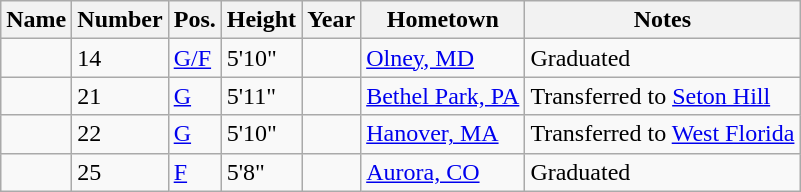<table class="wikitable sortable" border="1">
<tr>
<th>Name</th>
<th>Number</th>
<th>Pos.</th>
<th>Height</th>
<th>Year</th>
<th>Hometown</th>
<th class="unsortable">Notes</th>
</tr>
<tr>
<td></td>
<td>14</td>
<td><a href='#'>G/F</a></td>
<td>5'10"</td>
<td></td>
<td><a href='#'>Olney, MD</a></td>
<td>Graduated</td>
</tr>
<tr>
<td></td>
<td>21</td>
<td><a href='#'>G</a></td>
<td>5'11"</td>
<td></td>
<td><a href='#'>Bethel Park, PA</a></td>
<td>Transferred to <a href='#'>Seton Hill</a></td>
</tr>
<tr>
<td></td>
<td>22</td>
<td><a href='#'>G</a></td>
<td>5'10"</td>
<td></td>
<td><a href='#'>Hanover, MA</a></td>
<td>Transferred to <a href='#'>West Florida</a></td>
</tr>
<tr>
<td></td>
<td>25</td>
<td><a href='#'>F</a></td>
<td>5'8"</td>
<td></td>
<td><a href='#'>Aurora, CO</a></td>
<td>Graduated</td>
</tr>
</table>
